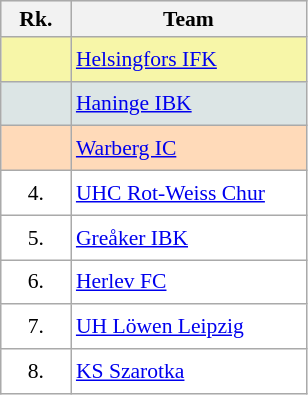<table class="wikitable" style="border:1px solid #AAAAAA;font-size:90%">
<tr bgcolor="#E4E4E4">
<th style="border-bottom:1px solid #AAAAAA" width=40>Rk.</th>
<th style="border-bottom:1px solid #AAAAAA" width=150>Team</th>
</tr>
<tr bgcolor="#F7F6A8">
<td align="center" style="height:23px"></td>
<td> <a href='#'>Helsingfors IFK</a></td>
</tr>
<tr bgcolor="#DCE5E5">
<td align="center" style="height:23px"></td>
<td> <a href='#'>Haninge IBK</a></td>
</tr>
<tr bgcolor="#FFDAB9">
<td align="center" style="height:23px"></td>
<td> <a href='#'>Warberg IC</a></td>
</tr>
<tr bgcolor="#ffffff">
<td align="center" style="height:23px">4.</td>
<td> <a href='#'>UHC Rot-Weiss Chur</a></td>
</tr>
<tr bgcolor="#ffffff">
<td align="center" style="height:23px">5.</td>
<td> <a href='#'>Greåker IBK</a></td>
</tr>
<tr bgcolor="#ffffff">
<td align="center" style="height:23px">6.</td>
<td> <a href='#'>Herlev FC</a></td>
</tr>
<tr bgcolor="#ffffff">
<td align="center" style="height:23px">7.</td>
<td> <a href='#'>UH Löwen Leipzig</a></td>
</tr>
<tr bgcolor="#ffffff">
<td align="center" style="height:23px">8.</td>
<td> <a href='#'>KS Szarotka</a></td>
</tr>
</table>
